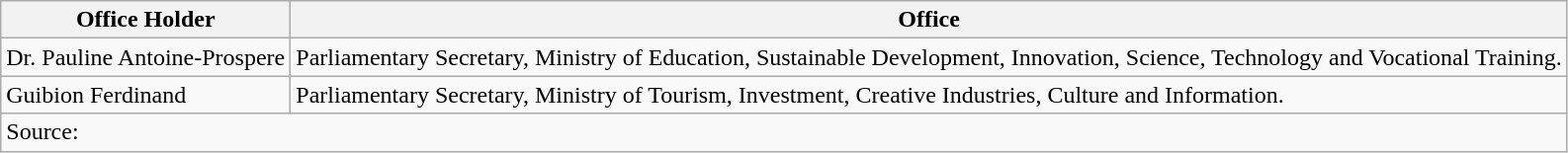<table class="wikitable">
<tr>
<th>Office Holder</th>
<th>Office</th>
</tr>
<tr>
<td>Dr. Pauline Antoine-Prospere</td>
<td>Parliamentary Secretary, Ministry of Education, Sustainable Development, Innovation, Science, Technology and Vocational Training.</td>
</tr>
<tr>
<td>Guibion Ferdinand</td>
<td>Parliamentary Secretary, Ministry of Tourism, Investment, Creative Industries, Culture and Information.</td>
</tr>
<tr>
<td colspan="2">Source: </td>
</tr>
</table>
